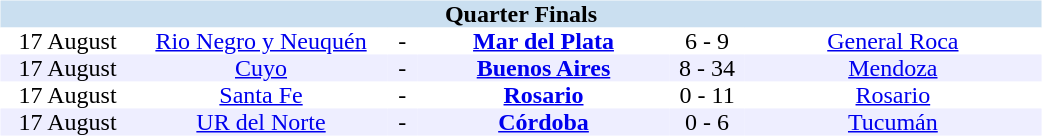<table table width=700>
<tr>
<td width=700 valign="top"><br><table border=0 cellspacing=0 cellpadding=0 style="font-size: 100%; border-collapse: collapse;" width=100%>
<tr bgcolor="#CADFF0">
<td style="font-size:100%"; align="center" colspan="6"><strong>Quarter Finals</strong></td>
</tr>
<tr align=center bgcolor=#FFFFFF>
<td width=90>17 August</td>
<td width=170><a href='#'>Rio Negro y Neuquén</a></td>
<td width=20>-</td>
<td width=170><strong><a href='#'>Mar del Plata</a></strong></td>
<td width=50>6 - 9</td>
<td width=200><a href='#'>General Roca</a></td>
</tr>
<tr align=center bgcolor=#EEEEFF>
<td width=90>17 August</td>
<td width=170><a href='#'>Cuyo</a></td>
<td width=20>-</td>
<td width=170><strong><a href='#'>Buenos Aires</a></strong></td>
<td width=50>8 - 34</td>
<td width=200><a href='#'>Mendoza</a></td>
</tr>
<tr align=center bgcolor=#FFFFFF>
<td width=90>17 August</td>
<td width=170><a href='#'>Santa Fe</a></td>
<td width=20>-</td>
<td width=170><strong><a href='#'>Rosario</a></strong></td>
<td width=50>0 - 11</td>
<td width=200><a href='#'>Rosario</a></td>
</tr>
<tr align=center bgcolor=#EEEEFF>
<td width=90>17 August</td>
<td width=170><a href='#'>UR del Norte</a></td>
<td width=20>-</td>
<td width=170><strong><a href='#'>Córdoba</a></strong></td>
<td width=50>0 - 6</td>
<td width=200><a href='#'>Tucumán</a></td>
</tr>
</table>
</td>
</tr>
</table>
